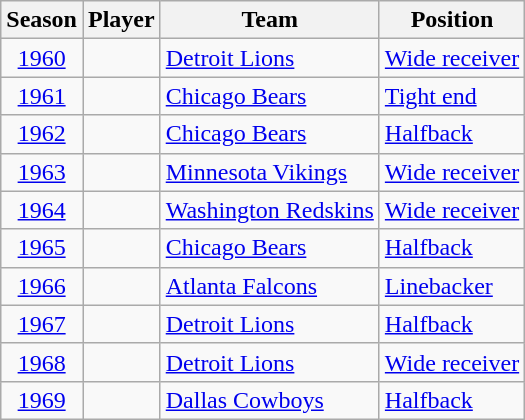<table class="wikitable sortable">
<tr>
<th>Season</th>
<th>Player</th>
<th>Team</th>
<th>Position</th>
</tr>
<tr>
<td style="text-align:center"><a href='#'>1960</a></td>
<td></td>
<td><a href='#'>Detroit Lions</a></td>
<td><a href='#'>Wide receiver</a></td>
</tr>
<tr>
<td style="text-align:center"><a href='#'>1961</a></td>
<td></td>
<td><a href='#'>Chicago Bears</a></td>
<td><a href='#'>Tight end</a></td>
</tr>
<tr>
<td style="text-align:center"><a href='#'>1962</a></td>
<td></td>
<td><a href='#'>Chicago Bears</a></td>
<td><a href='#'>Halfback</a></td>
</tr>
<tr>
<td style="text-align:center"><a href='#'>1963</a></td>
<td></td>
<td><a href='#'>Minnesota Vikings</a></td>
<td><a href='#'>Wide receiver</a></td>
</tr>
<tr>
<td style="text-align:center"><a href='#'>1964</a></td>
<td></td>
<td><a href='#'>Washington Redskins</a></td>
<td><a href='#'>Wide receiver</a></td>
</tr>
<tr>
<td style="text-align:center"><a href='#'>1965</a></td>
<td></td>
<td><a href='#'>Chicago Bears</a></td>
<td><a href='#'>Halfback</a></td>
</tr>
<tr>
<td style="text-align:center"><a href='#'>1966</a></td>
<td></td>
<td><a href='#'>Atlanta Falcons</a></td>
<td><a href='#'>Linebacker</a></td>
</tr>
<tr>
<td style="text-align:center"><a href='#'>1967</a></td>
<td></td>
<td><a href='#'>Detroit Lions</a></td>
<td><a href='#'>Halfback</a></td>
</tr>
<tr>
<td style="text-align:center"><a href='#'>1968</a></td>
<td></td>
<td><a href='#'>Detroit Lions</a></td>
<td><a href='#'>Wide receiver</a></td>
</tr>
<tr>
<td style="text-align:center"><a href='#'>1969</a></td>
<td></td>
<td><a href='#'>Dallas Cowboys</a></td>
<td><a href='#'>Halfback</a></td>
</tr>
</table>
